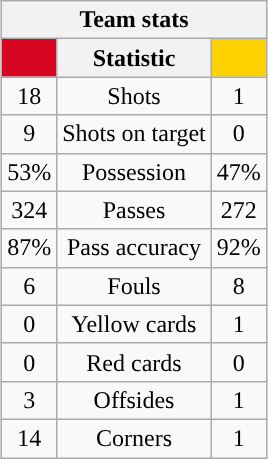<table class="wikitable" style="margin-left: auto; margin-right: auto; border: none; text-align:center;">
<tr>
<th colspan=3>Team stats</th>
</tr>
<tr>
<th style="background: #D80621; color: #FFFFFF;"> <a href='#'></a></th>
<th>Statistic</th>
<th style="background: #FED100; color: #000000;"> <a href='#'></a></th>
</tr>
<tr>
<td>18</td>
<td>Shots</td>
<td>1</td>
</tr>
<tr>
<td>9</td>
<td>Shots on target</td>
<td>0</td>
</tr>
<tr>
<td>53%</td>
<td>Possession</td>
<td>47%</td>
</tr>
<tr>
<td>324</td>
<td>Passes</td>
<td>272</td>
</tr>
<tr>
<td>87%</td>
<td>Pass accuracy</td>
<td>92%</td>
</tr>
<tr>
<td>6</td>
<td>Fouls</td>
<td>8</td>
</tr>
<tr>
<td>0</td>
<td>Yellow cards</td>
<td>1</td>
</tr>
<tr>
<td>0</td>
<td>Red cards</td>
<td>0</td>
</tr>
<tr>
<td>3</td>
<td>Offsides</td>
<td>1</td>
</tr>
<tr>
<td>14</td>
<td>Corners</td>
<td>1</td>
</tr>
</table>
